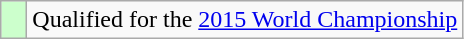<table class="wikitable">
<tr>
<td width=10px bgcolor=#ccffcc></td>
<td>Qualified for the <a href='#'>2015 World Championship</a></td>
</tr>
</table>
